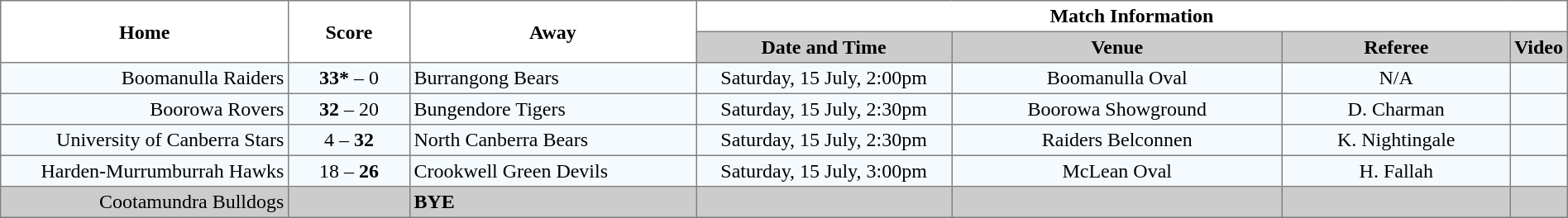<table border="1" cellpadding="3" cellspacing="0" width="100%" style="border-collapse:collapse;  text-align:center;">
<tr>
<th rowspan="2" width="19%">Home</th>
<th rowspan="2" width="8%">Score</th>
<th rowspan="2" width="19%">Away</th>
<th colspan="4">Match Information</th>
</tr>
<tr style="background:#CCCCCC">
<th width="17%">Date and Time</th>
<th width="22%">Venue</th>
<th width="50%">Referee</th>
<th>Video</th>
</tr>
<tr style="text-align:center; background:#f5faff;">
<td align="right">Boomanulla Raiders </td>
<td><strong>33*</strong> – 0</td>
<td align="left"> Burrangong Bears</td>
<td>Saturday, 15 July, 2:00pm</td>
<td>Boomanulla Oval</td>
<td>N/A</td>
<td></td>
</tr>
<tr style="text-align:center; background:#f5faff;">
<td align="right">Boorowa Rovers </td>
<td><strong>32</strong> – 20</td>
<td align="left"> Bungendore Tigers</td>
<td>Saturday, 15 July, 2:30pm</td>
<td>Boorowa Showground</td>
<td>D. Charman</td>
<td></td>
</tr>
<tr style="text-align:center; background:#f5faff;">
<td align="right">University of Canberra Stars </td>
<td>4 – <strong>32</strong></td>
<td align="left"> North Canberra Bears</td>
<td>Saturday, 15 July, 2:30pm</td>
<td>Raiders Belconnen</td>
<td>K. Nightingale</td>
<td></td>
</tr>
<tr style="text-align:center; background:#f5faff;">
<td align="right">Harden-Murrumburrah Hawks </td>
<td>18 – <strong>26</strong></td>
<td align="left"> Crookwell Green Devils</td>
<td>Saturday, 15 July, 3:00pm</td>
<td>McLean Oval</td>
<td>H. Fallah</td>
<td></td>
</tr>
<tr style="text-align:center; background:#CCCCCC;">
<td align="right">Cootamundra Bulldogs </td>
<td></td>
<td align="left"><strong>BYE</strong></td>
<td></td>
<td></td>
<td></td>
<td></td>
</tr>
</table>
